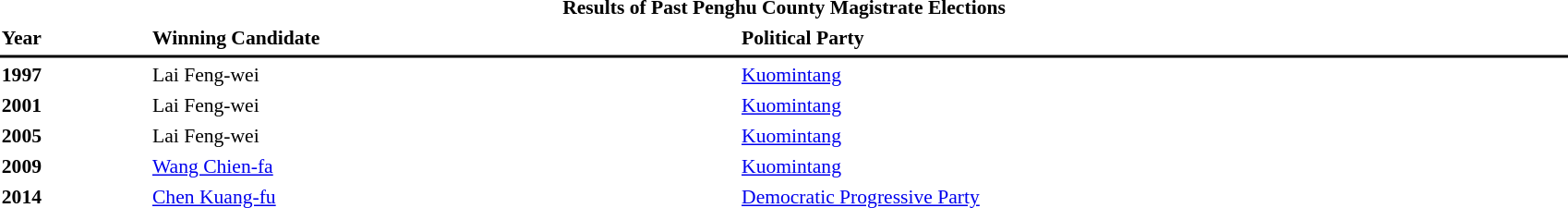<table id="toc" style="margin:1em auto; width: 90%; font-size: 90%;" cellspacing="3">
<tr>
<td colspan="3" align="center"><strong>Results of Past Penghu County Magistrate Elections</strong></td>
</tr>
<tr>
<td><strong>Year</strong></td>
<td><strong> Winning Candidate</strong></td>
<td><strong>Political Party</strong></td>
</tr>
<tr>
<th bgcolor="#000000" colspan="5"></th>
</tr>
<tr>
<td><strong>1997</strong></td>
<td>Lai Feng-wei</td>
<td> <a href='#'>Kuomintang</a></td>
</tr>
<tr>
<td><strong>2001</strong></td>
<td>Lai Feng-wei</td>
<td> <a href='#'>Kuomintang</a></td>
</tr>
<tr>
<td><strong>2005</strong></td>
<td>Lai Feng-wei</td>
<td> <a href='#'>Kuomintang</a></td>
</tr>
<tr>
<td><strong>2009</strong></td>
<td><a href='#'>Wang Chien-fa</a></td>
<td> <a href='#'>Kuomintang</a></td>
</tr>
<tr>
<td><strong>2014</strong></td>
<td><a href='#'>Chen Kuang-fu</a></td>
<td> <a href='#'>Democratic Progressive Party</a></td>
</tr>
</table>
